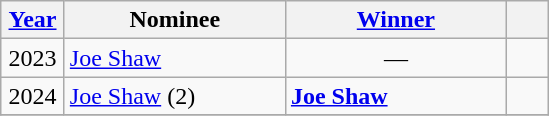<table class="wikitable">
<tr>
<th width=35><a href='#'>Year</a></th>
<th width=140>Nominee</th>
<th width=140><a href='#'>Winner</a></th>
<th width=20></th>
</tr>
<tr>
<td align=center>2023</td>
<td> <a href='#'>Joe Shaw</a></td>
<td align=center>—</td>
<td></td>
</tr>
<tr>
<td align=center>2024</td>
<td> <a href='#'>Joe Shaw</a> (2)</td>
<td> <strong><a href='#'>Joe Shaw</a></strong></td>
<td></td>
</tr>
<tr>
</tr>
</table>
